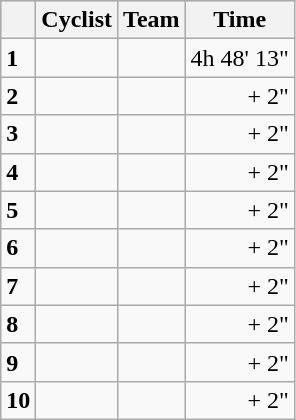<table class="wikitable">
<tr style="background:#ccccff;">
<th></th>
<th>Cyclist</th>
<th>Team</th>
<th>Time</th>
</tr>
<tr>
<td><strong>1</strong></td>
<td><strong></strong></td>
<td><strong></strong></td>
<td align=right>4h 48' 13"</td>
</tr>
<tr>
<td><strong>2</strong></td>
<td></td>
<td></td>
<td align=right>+ 2"</td>
</tr>
<tr>
<td><strong>3</strong></td>
<td></td>
<td></td>
<td align=right>+ 2"</td>
</tr>
<tr>
<td><strong>4</strong></td>
<td></td>
<td></td>
<td align=right>+ 2"</td>
</tr>
<tr>
<td><strong>5</strong></td>
<td></td>
<td></td>
<td align=right>+ 2"</td>
</tr>
<tr>
<td><strong>6</strong></td>
<td></td>
<td></td>
<td align=right>+ 2"</td>
</tr>
<tr>
<td><strong>7</strong></td>
<td></td>
<td></td>
<td align=right>+ 2"</td>
</tr>
<tr>
<td><strong>8</strong></td>
<td></td>
<td></td>
<td align=right>+ 2"</td>
</tr>
<tr>
<td><strong>9</strong></td>
<td></td>
<td></td>
<td align=right>+ 2"</td>
</tr>
<tr>
<td><strong>10</strong></td>
<td></td>
<td></td>
<td align=right>+ 2"</td>
</tr>
</table>
